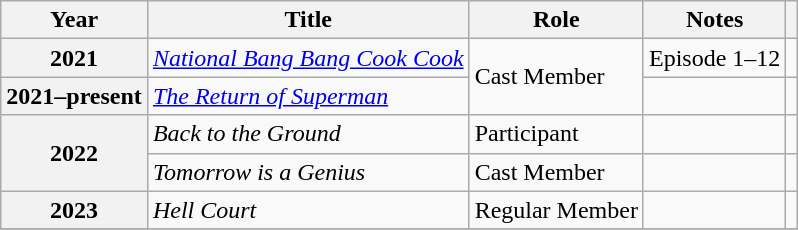<table class="wikitable  plainrowheaders">
<tr>
<th scope="col">Year</th>
<th scope="col">Title</th>
<th scope="col">Role</th>
<th scope="col">Notes</th>
<th scope="col" class="unsortable"></th>
</tr>
<tr>
<th scope="row"  rowspan=1>2021</th>
<td><em><a href='#'>National Bang Bang Cook Cook</a></em></td>
<td rowspan=2>Cast Member</td>
<td>Episode 1–12</td>
<td></td>
</tr>
<tr>
<th scope="row">2021–present</th>
<td><em><a href='#'>The Return of Superman</a></em></td>
<td></td>
<td></td>
</tr>
<tr>
<th scope="row"  rowspan=2>2022</th>
<td><em>Back to the Ground</em></td>
<td>Participant</td>
<td></td>
<td></td>
</tr>
<tr>
<td><em>Tomorrow is a Genius</em></td>
<td>Cast Member</td>
<td></td>
<td></td>
</tr>
<tr>
<th scope="row">2023</th>
<td><em>Hell Court</em></td>
<td>Regular Member</td>
<td></td>
<td></td>
</tr>
<tr>
</tr>
</table>
